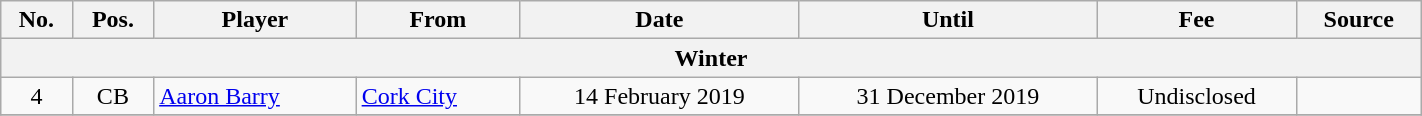<table class="wikitable" style="text-align:center;width:75%;">
<tr>
<th>No.</th>
<th>Pos.</th>
<th>Player</th>
<th>From</th>
<th>Date</th>
<th>Until</th>
<th>Fee</th>
<th>Source</th>
</tr>
<tr>
<th colspan=8>Winter</th>
</tr>
<tr>
<td>4</td>
<td>CB</td>
<td align=left> <a href='#'>Aaron Barry</a></td>
<td align=left> <a href='#'>Cork City</a></td>
<td>14 February 2019</td>
<td>31 December 2019</td>
<td>Undisclosed</td>
<td></td>
</tr>
<tr>
</tr>
</table>
